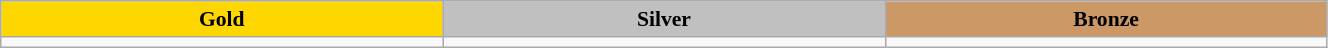<table class="wikitable" style="text-align:left; font-size:90%">
<tr>
<th style="width:20em; background:gold">Gold</th>
<th style="width:20em; background:silver">Silver</th>
<th style="width:20em; background:#cc9966">Bronze</th>
</tr>
<tr valign="top">
<td></td>
<td></td>
<td></td>
</tr>
</table>
